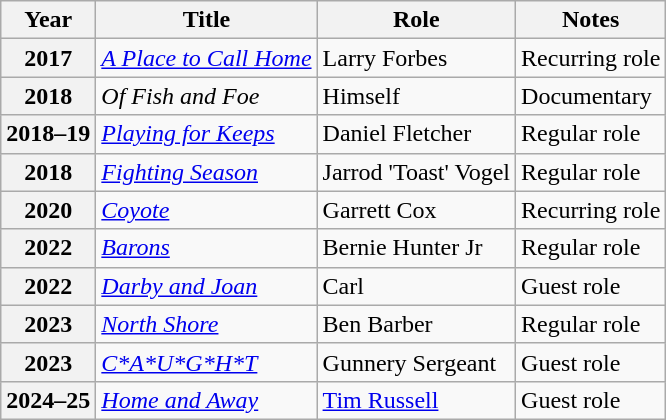<table class="wikitable sortable plainrowheaders">
<tr>
<th scope="col">Year</th>
<th scope="col">Title</th>
<th scope="col">Role</th>
<th scope="col" class="unsortable">Notes</th>
</tr>
<tr>
<th scope="row">2017</th>
<td><em><a href='#'>A Place to Call Home</a></em></td>
<td>Larry Forbes</td>
<td>Recurring role</td>
</tr>
<tr>
<th scope="row">2018</th>
<td><em>Of Fish and Foe</em></td>
<td>Himself</td>
<td>Documentary</td>
</tr>
<tr>
<th scope="row">2018–19</th>
<td><em><a href='#'>Playing for Keeps</a></em></td>
<td>Daniel Fletcher</td>
<td>Regular role</td>
</tr>
<tr>
<th scope="row">2018</th>
<td><em><a href='#'>Fighting Season</a></em></td>
<td>Jarrod 'Toast' Vogel</td>
<td>Regular role</td>
</tr>
<tr>
<th scope="row">2020</th>
<td><em><a href='#'>Coyote</a></em></td>
<td>Garrett Cox</td>
<td>Recurring role</td>
</tr>
<tr>
<th scope="row">2022</th>
<td><em><a href='#'>Barons</a></em></td>
<td>Bernie Hunter Jr</td>
<td>Regular role</td>
</tr>
<tr>
<th scope="row">2022</th>
<td><em><a href='#'>Darby and Joan</a></em></td>
<td>Carl</td>
<td>Guest role</td>
</tr>
<tr>
<th scope="row">2023</th>
<td><em><a href='#'>North Shore</a></em></td>
<td>Ben Barber</td>
<td>Regular role</td>
</tr>
<tr>
<th scope="row">2023</th>
<td><em><a href='#'>C*A*U*G*H*T</a></em></td>
<td>Gunnery Sergeant</td>
<td>Guest role</td>
</tr>
<tr>
<th scope="row">2024–25</th>
<td><em><a href='#'>Home and Away</a></em></td>
<td><a href='#'>Tim Russell</a></td>
<td>Guest role</td>
</tr>
</table>
